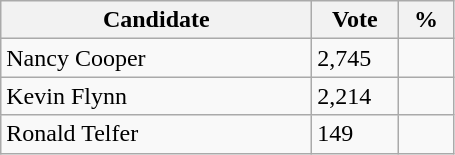<table class="wikitable">
<tr>
<th bgcolor="#DDDDFF" width="200px">Candidate</th>
<th bgcolor="#DDDDFF" width="50px">Vote</th>
<th bgcolor="#DDDDFF" width="30px">%</th>
</tr>
<tr>
<td>Nancy Cooper</td>
<td>2,745</td>
<td></td>
</tr>
<tr>
<td>Kevin Flynn</td>
<td>2,214</td>
<td></td>
</tr>
<tr>
<td>Ronald Telfer</td>
<td>149</td>
<td></td>
</tr>
</table>
